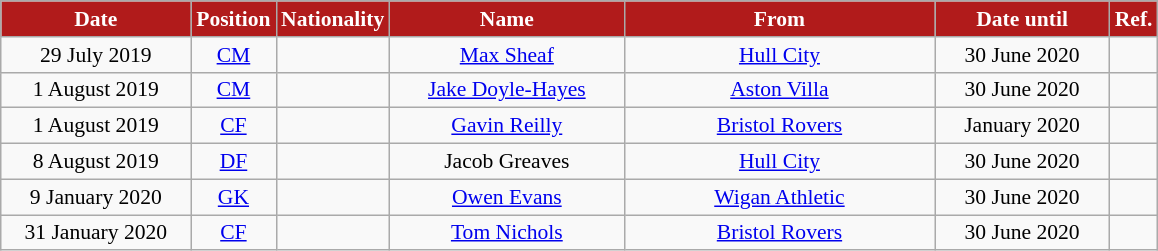<table class="wikitable"  style="text-align:center; font-size:90%; ">
<tr>
<th style="background:#B11B1B; color:#FFFFFF; width:120px;">Date</th>
<th style="background:#B11B1B; color:#FFFFFF; width:50px;">Position</th>
<th style="background:#B11B1B; color:#FFFFFF; width:50px;">Nationality</th>
<th style="background:#B11B1B; color:#FFFFFF; width:150px;">Name</th>
<th style="background:#B11B1B; color:#FFFFFF; width:200px;">From</th>
<th style="background:#B11B1B; color:#FFFFFF; width:110px;">Date until</th>
<th style="background:#B11B1B; color:#FFFFFF; width:25px;">Ref.</th>
</tr>
<tr>
<td>29 July 2019</td>
<td><a href='#'>CM</a></td>
<td></td>
<td><a href='#'>Max Sheaf</a></td>
<td> <a href='#'>Hull City</a></td>
<td>30 June 2020</td>
<td></td>
</tr>
<tr>
<td>1 August 2019</td>
<td><a href='#'>CM</a></td>
<td></td>
<td><a href='#'>Jake Doyle-Hayes</a></td>
<td> <a href='#'>Aston Villa</a></td>
<td>30 June 2020</td>
<td></td>
</tr>
<tr>
<td>1 August 2019</td>
<td><a href='#'>CF</a></td>
<td></td>
<td><a href='#'>Gavin Reilly</a></td>
<td> <a href='#'>Bristol Rovers</a></td>
<td>January 2020</td>
<td></td>
</tr>
<tr>
<td>8 August 2019</td>
<td><a href='#'>DF</a></td>
<td></td>
<td>Jacob Greaves</td>
<td> <a href='#'>Hull City</a></td>
<td>30 June 2020</td>
<td></td>
</tr>
<tr>
<td>9 January 2020</td>
<td><a href='#'>GK</a></td>
<td></td>
<td><a href='#'>Owen Evans</a></td>
<td> <a href='#'>Wigan Athletic</a></td>
<td>30 June 2020</td>
<td></td>
</tr>
<tr>
<td>31 January 2020</td>
<td><a href='#'>CF</a></td>
<td></td>
<td><a href='#'>Tom Nichols</a></td>
<td> <a href='#'>Bristol Rovers</a></td>
<td>30 June 2020</td>
<td></td>
</tr>
</table>
